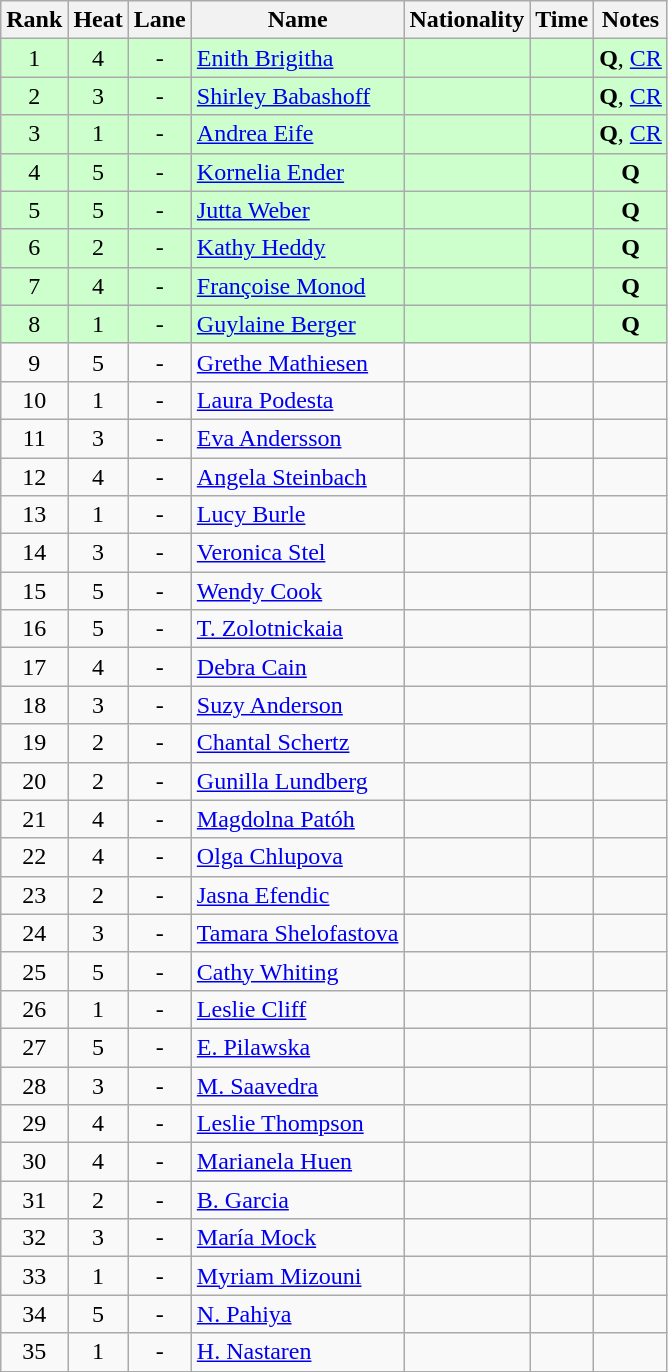<table class="wikitable sortable" style="text-align:center">
<tr>
<th>Rank</th>
<th>Heat</th>
<th>Lane</th>
<th>Name</th>
<th>Nationality</th>
<th>Time</th>
<th>Notes</th>
</tr>
<tr bgcolor=ccffcc>
<td>1</td>
<td>4</td>
<td>-</td>
<td align=left><a href='#'>Enith Brigitha</a></td>
<td align=left></td>
<td></td>
<td><strong>Q</strong>, <a href='#'>CR</a></td>
</tr>
<tr bgcolor=ccffcc>
<td>2</td>
<td>3</td>
<td>-</td>
<td align=left><a href='#'>Shirley Babashoff</a></td>
<td align=left></td>
<td></td>
<td><strong>Q</strong>, <a href='#'>CR</a></td>
</tr>
<tr bgcolor=ccffcc>
<td>3</td>
<td>1</td>
<td>-</td>
<td align=left><a href='#'>Andrea Eife</a></td>
<td align=left></td>
<td></td>
<td><strong>Q</strong>, <a href='#'>CR</a></td>
</tr>
<tr bgcolor=ccffcc>
<td>4</td>
<td>5</td>
<td>-</td>
<td align=left><a href='#'>Kornelia Ender</a></td>
<td align=left></td>
<td></td>
<td><strong>Q</strong></td>
</tr>
<tr bgcolor=ccffcc>
<td>5</td>
<td>5</td>
<td>-</td>
<td align=left><a href='#'>Jutta Weber</a></td>
<td align=left></td>
<td></td>
<td><strong>Q</strong></td>
</tr>
<tr bgcolor=ccffcc>
<td>6</td>
<td>2</td>
<td>-</td>
<td align=left><a href='#'>Kathy Heddy</a></td>
<td align=left></td>
<td></td>
<td><strong>Q</strong></td>
</tr>
<tr bgcolor=ccffcc>
<td>7</td>
<td>4</td>
<td>-</td>
<td align=left><a href='#'>Françoise Monod</a></td>
<td align=left></td>
<td></td>
<td><strong>Q</strong></td>
</tr>
<tr bgcolor=ccffcc>
<td>8</td>
<td>1</td>
<td>-</td>
<td align=left><a href='#'>Guylaine Berger</a></td>
<td align=left></td>
<td></td>
<td><strong>Q</strong></td>
</tr>
<tr>
<td>9</td>
<td>5</td>
<td>-</td>
<td align=left><a href='#'>Grethe Mathiesen</a></td>
<td align=left></td>
<td></td>
<td></td>
</tr>
<tr>
<td>10</td>
<td>1</td>
<td>-</td>
<td align=left><a href='#'>Laura Podesta</a></td>
<td align=left></td>
<td></td>
<td></td>
</tr>
<tr>
<td>11</td>
<td>3</td>
<td>-</td>
<td align=left><a href='#'>Eva Andersson</a></td>
<td align=left></td>
<td></td>
<td></td>
</tr>
<tr>
<td>12</td>
<td>4</td>
<td>-</td>
<td align=left><a href='#'>Angela Steinbach</a></td>
<td align=left></td>
<td></td>
<td></td>
</tr>
<tr>
<td>13</td>
<td>1</td>
<td>-</td>
<td align=left><a href='#'>Lucy Burle</a></td>
<td align=left></td>
<td></td>
<td></td>
</tr>
<tr>
<td>14</td>
<td>3</td>
<td>-</td>
<td align=left><a href='#'>Veronica Stel</a></td>
<td align=left></td>
<td></td>
<td></td>
</tr>
<tr>
<td>15</td>
<td>5</td>
<td>-</td>
<td align=left><a href='#'>Wendy Cook</a></td>
<td align=left></td>
<td></td>
<td></td>
</tr>
<tr>
<td>16</td>
<td>5</td>
<td>-</td>
<td align=left><a href='#'>T. Zolotnickaia</a></td>
<td align=left></td>
<td></td>
<td></td>
</tr>
<tr>
<td>17</td>
<td>4</td>
<td>-</td>
<td align=left><a href='#'>Debra Cain</a></td>
<td align=left></td>
<td></td>
<td></td>
</tr>
<tr>
<td>18</td>
<td>3</td>
<td>-</td>
<td align=left><a href='#'>Suzy Anderson</a></td>
<td align=left></td>
<td></td>
<td></td>
</tr>
<tr>
<td>19</td>
<td>2</td>
<td>-</td>
<td align=left><a href='#'>Chantal Schertz</a></td>
<td align=left></td>
<td></td>
<td></td>
</tr>
<tr>
<td>20</td>
<td>2</td>
<td>-</td>
<td align=left><a href='#'>Gunilla Lundberg</a></td>
<td align=left></td>
<td></td>
<td></td>
</tr>
<tr>
<td>21</td>
<td>4</td>
<td>-</td>
<td align=left><a href='#'>Magdolna Patóh</a></td>
<td align=left></td>
<td></td>
<td></td>
</tr>
<tr>
<td>22</td>
<td>4</td>
<td>-</td>
<td align=left><a href='#'>Olga Chlupova</a></td>
<td align=left></td>
<td></td>
<td></td>
</tr>
<tr>
<td>23</td>
<td>2</td>
<td>-</td>
<td align=left><a href='#'>Jasna Efendic</a></td>
<td align=left></td>
<td></td>
<td></td>
</tr>
<tr>
<td>24</td>
<td>3</td>
<td>-</td>
<td align=left><a href='#'>Tamara Shelofastova</a></td>
<td align=left></td>
<td></td>
<td></td>
</tr>
<tr>
<td>25</td>
<td>5</td>
<td>-</td>
<td align=left><a href='#'>Cathy Whiting</a></td>
<td align=left></td>
<td></td>
<td></td>
</tr>
<tr>
<td>26</td>
<td>1</td>
<td>-</td>
<td align=left><a href='#'>Leslie Cliff</a></td>
<td align=left></td>
<td></td>
<td></td>
</tr>
<tr>
<td>27</td>
<td>5</td>
<td>-</td>
<td align=left><a href='#'>E. Pilawska</a></td>
<td align=left></td>
<td></td>
<td></td>
</tr>
<tr>
<td>28</td>
<td>3</td>
<td>-</td>
<td align=left><a href='#'>M. Saavedra</a></td>
<td align=left></td>
<td></td>
<td></td>
</tr>
<tr>
<td>29</td>
<td>4</td>
<td>-</td>
<td align=left><a href='#'>Leslie Thompson</a></td>
<td align=left></td>
<td></td>
<td></td>
</tr>
<tr>
<td>30</td>
<td>4</td>
<td>-</td>
<td align=left><a href='#'>Marianela Huen</a></td>
<td align=left></td>
<td></td>
<td></td>
</tr>
<tr>
<td>31</td>
<td>2</td>
<td>-</td>
<td align=left><a href='#'>B. Garcia</a></td>
<td align=left></td>
<td></td>
<td></td>
</tr>
<tr>
<td>32</td>
<td>3</td>
<td>-</td>
<td align=left><a href='#'>María Mock</a></td>
<td align=left></td>
<td></td>
<td></td>
</tr>
<tr>
<td>33</td>
<td>1</td>
<td>-</td>
<td align=left><a href='#'>Myriam Mizouni</a></td>
<td align=left></td>
<td></td>
<td></td>
</tr>
<tr>
<td>34</td>
<td>5</td>
<td>-</td>
<td align=left><a href='#'>N. Pahiya</a></td>
<td align=left></td>
<td></td>
<td></td>
</tr>
<tr>
<td>35</td>
<td>1</td>
<td>-</td>
<td align=left><a href='#'>H. Nastaren</a></td>
<td align=left></td>
<td></td>
<td></td>
</tr>
</table>
